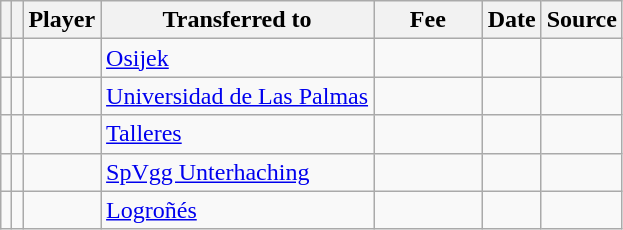<table class="wikitable plainrowheaders sortable">
<tr>
<th></th>
<th></th>
<th scope=col>Player</th>
<th>Transferred to</th>
<th !scope=col; style="width: 65px;">Fee</th>
<th scope=col>Date</th>
<th scope=col>Source</th>
</tr>
<tr>
<td align=center></td>
<td align=center></td>
<td></td>
<td> <a href='#'>Osijek</a></td>
<td></td>
<td></td>
<td></td>
</tr>
<tr>
<td align=center></td>
<td align=center></td>
<td></td>
<td> <a href='#'>Universidad de Las Palmas</a></td>
<td></td>
<td></td>
<td></td>
</tr>
<tr>
<td align=center></td>
<td align=center></td>
<td></td>
<td> <a href='#'>Talleres</a></td>
<td></td>
<td></td>
<td></td>
</tr>
<tr>
<td align=center></td>
<td align=center></td>
<td></td>
<td> <a href='#'>SpVgg Unterhaching</a></td>
<td></td>
<td></td>
<td></td>
</tr>
<tr>
<td align=center></td>
<td align=center></td>
<td></td>
<td> <a href='#'>Logroñés</a></td>
<td></td>
<td></td>
<td></td>
</tr>
</table>
